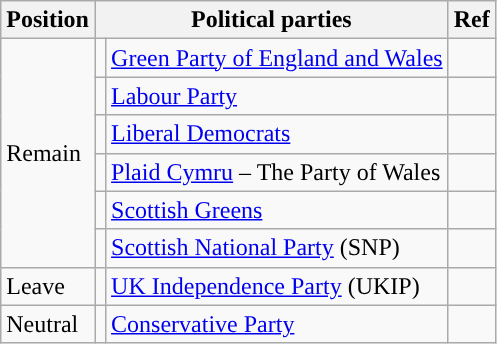<table class="wikitable">
<tr>
<th>Position</th>
<th colspan=2>Political parties</th>
<th>Ref</th>
</tr>
<tr>
<td rowspan="6">Remain</td>
<td style="background-color: "></td>
<td><a href='#'>Green Party of England and Wales</a></td>
<td></td>
</tr>
<tr>
<td style="background-color: "></td>
<td><a href='#'>Labour Party</a></td>
<td></td>
</tr>
<tr>
<td style="background-color: "></td>
<td><a href='#'>Liberal Democrats</a></td>
<td></td>
</tr>
<tr>
<td style="background-color: "></td>
<td><a href='#'>Plaid Cymru</a> – The Party of Wales</td>
<td></td>
</tr>
<tr>
<td style="background-color: "></td>
<td><a href='#'>Scottish Greens</a></td>
<td></td>
</tr>
<tr>
<td style="background-color: "></td>
<td><a href='#'>Scottish National Party</a> (SNP)</td>
<td></td>
</tr>
<tr>
<td>Leave</td>
<td style="background-color: "></td>
<td><a href='#'>UK Independence Party</a> (UKIP)</td>
<td></td>
</tr>
<tr>
<td>Neutral</td>
<td style="background-color: "></td>
<td><a href='#'>Conservative Party</a></td>
<td></td>
</tr>
</table>
